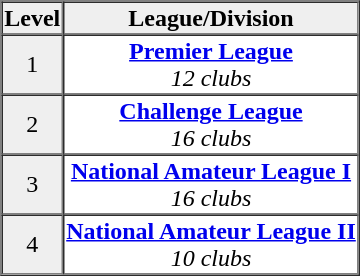<table align="center" border="1" cellspacing="0">
<tr style="background:#efefef;">
<th>Level</th>
<th>League/Division</th>
</tr>
<tr>
<td align="center" style="background:#efefef;">1</td>
<td align="center"><strong><a href='#'>Premier League</a></strong><br><em>12 clubs</em></td>
</tr>
<tr>
<td align="center" style="background:#efefef;">2</td>
<td align="center"><strong><a href='#'>Challenge League</a></strong><br><em>16 clubs</em></td>
</tr>
<tr>
<td align="center" style="background:#efefef;">3</td>
<td align="center"><strong><a href='#'>National Amateur League I</a></strong><br><em>16 clubs</em></td>
</tr>
<tr>
<td align="center" style="background:#efefef;">4</td>
<td align="center"><strong><a href='#'>National Amateur League II</a></strong><br><em>10 clubs</em></td>
</tr>
</table>
